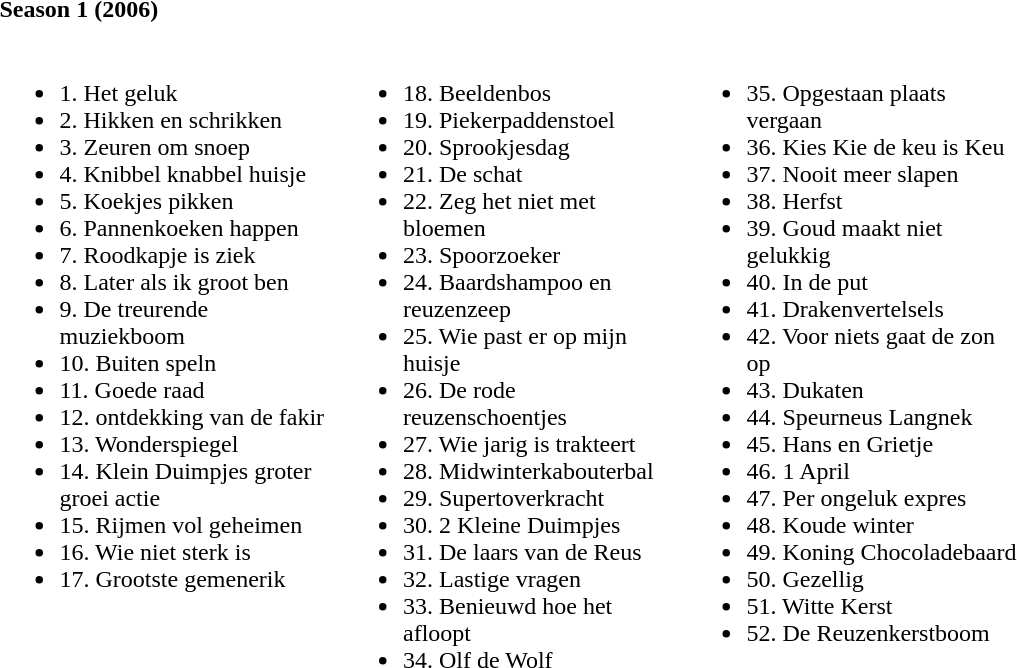<table>
<tr>
<td colspan="3"><br><strong>Season 1 (2006)</strong></td>
</tr>
<tr>
<td width="225" valign="top"><br><ul><li>1. Het geluk</li><li>2. Hikken en schrikken</li><li>3. Zeuren om snoep</li><li>4. Knibbel knabbel huisje</li><li>5. Koekjes pikken</li><li>6. Pannenkoeken happen</li><li>7. Roodkapje is ziek</li><li>8. Later als ik groot ben</li><li>9. De treurende muziekboom</li><li>10. Buiten speln</li><li>11. Goede raad</li><li>12. ontdekking van de fakir</li><li>13. Wonderspiegel</li><li>14. Klein Duimpjes groter groei actie</li><li>15. Rijmen vol geheimen</li><li>16. Wie niet sterk is</li><li>17. Grootste gemenerik</li></ul></td>
<td width="225" valign="top"><br><ul><li>18. Beeldenbos</li><li>19. Piekerpaddenstoel</li><li>20. Sprookjesdag</li><li>21. De schat</li><li>22. Zeg het niet met bloemen</li><li>23. Spoorzoeker</li><li>24. Baardshampoo en reuzenzeep</li><li>25. Wie past er op mijn huisje</li><li>26. De rode reuzenschoentjes</li><li>27. Wie jarig is trakteert</li><li>28. Midwinterkabouterbal</li><li>29. Supertoverkracht</li><li>30. 2 Kleine Duimpjes</li><li>31. De laars van de Reus</li><li>32. Lastige vragen</li><li>33. Benieuwd hoe het afloopt</li><li>34. Olf de Wolf</li></ul></td>
<td width="225" valign="top"><br><ul><li>35. Opgestaan plaats vergaan</li><li>36. Kies Kie de keu is Keu</li><li>37. Nooit meer slapen</li><li>38. Herfst</li><li>39. Goud maakt niet gelukkig</li><li>40. In de put</li><li>41. Drakenvertelsels</li><li>42. Voor niets gaat de zon op</li><li>43. Dukaten</li><li>44. Speurneus Langnek</li><li>45. Hans en Grietje</li><li>46. 1 April</li><li>47. Per ongeluk expres</li><li>48. Koude winter</li><li>49. Koning Chocoladebaard</li><li>50. Gezellig</li><li>51. Witte Kerst</li><li>52. De Reuzenkerstboom</li></ul></td>
</tr>
</table>
